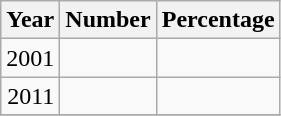<table class="wikitable sortable"  style="text-align: right;">
<tr>
<th>Year</th>
<th>Number</th>
<th>Percentage</th>
</tr>
<tr>
<td>2001</td>
<td></td>
<td></td>
</tr>
<tr>
<td>2011</td>
<td></td>
<td></td>
</tr>
<tr>
</tr>
</table>
